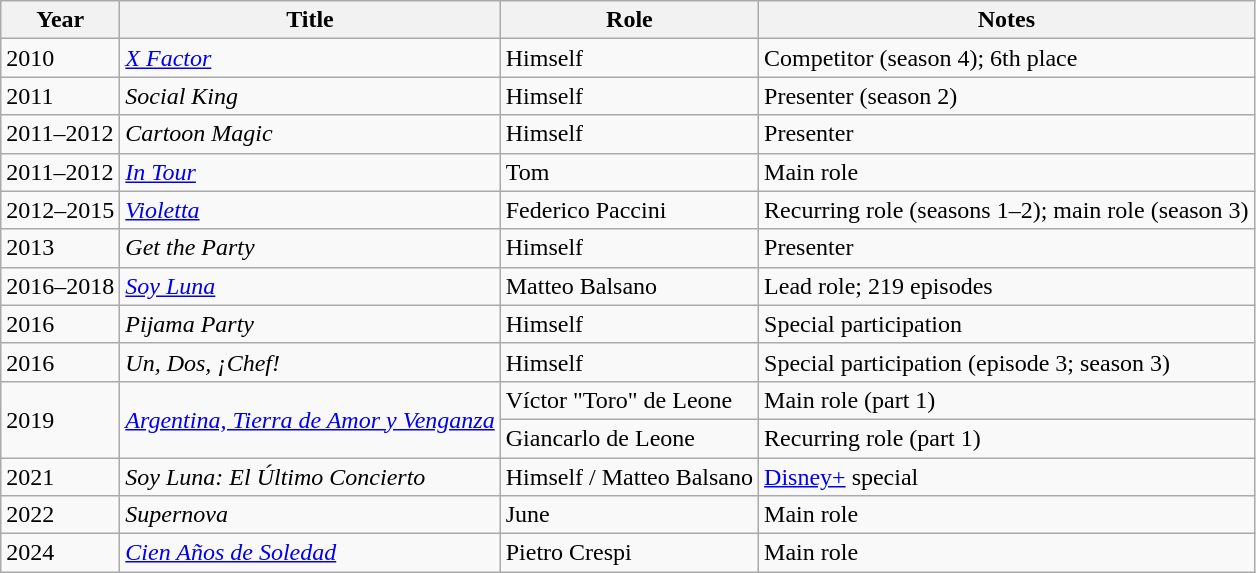<table class="wikitable sortable">
<tr>
<th scope="col">Year</th>
<th scope="col">Title</th>
<th scope="col">Role</th>
<th scope="col" class="unsortable">Notes</th>
</tr>
<tr>
<td>2010</td>
<td><em><a href='#'>X Factor</a></em></td>
<td>Himself</td>
<td>Competitor (season 4); 6th place</td>
</tr>
<tr>
<td>2011</td>
<td><em>Social King</em></td>
<td>Himself</td>
<td>Presenter (season 2)</td>
</tr>
<tr>
<td>2011–2012</td>
<td><em>Cartoon Magic</em></td>
<td>Himself</td>
<td>Presenter</td>
</tr>
<tr>
<td>2011–2012</td>
<td><em><a href='#'>In Tour</a></em></td>
<td>Tom</td>
<td>Main role</td>
</tr>
<tr>
<td>2012–2015</td>
<td><em><a href='#'>Violetta</a></em></td>
<td>Federico Paccini</td>
<td>Recurring role (seasons 1–2); main role (season 3)</td>
</tr>
<tr>
<td>2013</td>
<td><em>Get the Party</em></td>
<td>Himself</td>
<td>Presenter</td>
</tr>
<tr>
<td>2016–2018</td>
<td><em><a href='#'>Soy Luna</a></em></td>
<td>Matteo Balsano</td>
<td>Lead role; 219 episodes</td>
</tr>
<tr>
<td>2016</td>
<td><em>Pijama Party</em></td>
<td>Himself</td>
<td>Special participation</td>
</tr>
<tr>
<td>2016</td>
<td><em>Un, Dos, ¡Chef!</em></td>
<td>Himself</td>
<td>Special participation (episode 3; season 3)</td>
</tr>
<tr>
<td rowspan=2>2019</td>
<td rowspan=2><em><a href='#'>Argentina, Tierra de Amor y Venganza</a></em></td>
<td>Víctor "Toro" de Leone</td>
<td>Main role (part 1)</td>
</tr>
<tr>
<td>Giancarlo de Leone</td>
<td>Recurring role (part 1)</td>
</tr>
<tr>
<td>2021</td>
<td><em>Soy Luna: El  Último Concierto</em></td>
<td>Himself / Matteo Balsano</td>
<td><a href='#'>Disney+</a> special</td>
</tr>
<tr>
<td>2022</td>
<td><em>Supernova</em></td>
<td>June</td>
<td>Main role</td>
</tr>
<tr>
<td>2024</td>
<td><em><a href='#'>Cien Años de Soledad</a></em></td>
<td>Pietro Crespi</td>
<td>Main role</td>
</tr>
</table>
